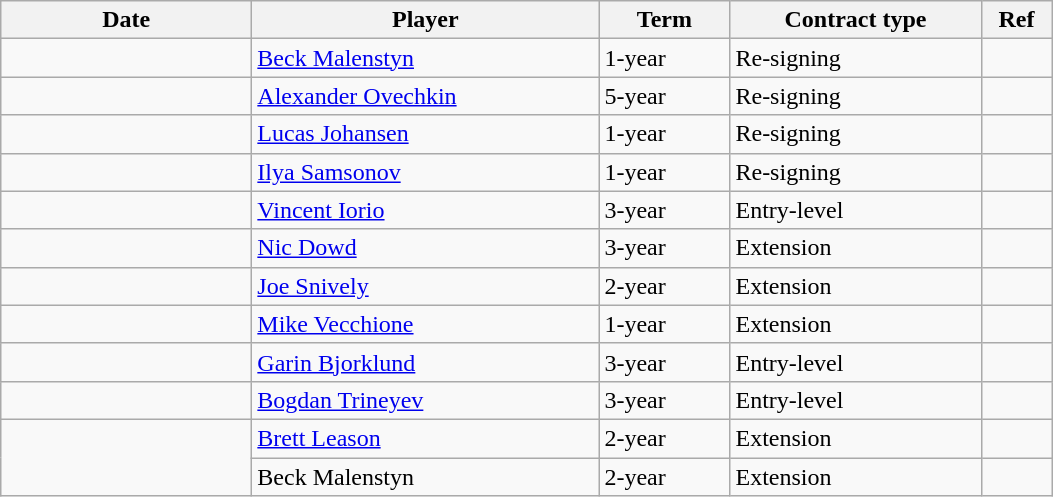<table class="wikitable">
<tr>
<th style="width: 10em;">Date</th>
<th style="width: 14em;">Player</th>
<th style="width: 5em;">Term</th>
<th style="width: 10em;">Contract type</th>
<th style="width: 2.5em;">Ref</th>
</tr>
<tr>
<td></td>
<td><a href='#'>Beck Malenstyn</a></td>
<td>1-year</td>
<td>Re-signing</td>
<td></td>
</tr>
<tr>
<td></td>
<td><a href='#'>Alexander Ovechkin</a></td>
<td>5-year</td>
<td>Re-signing</td>
<td></td>
</tr>
<tr>
<td></td>
<td><a href='#'>Lucas Johansen</a></td>
<td>1-year</td>
<td>Re-signing</td>
<td></td>
</tr>
<tr>
<td></td>
<td><a href='#'>Ilya Samsonov</a></td>
<td>1-year</td>
<td>Re-signing</td>
<td></td>
</tr>
<tr>
<td></td>
<td><a href='#'>Vincent Iorio</a></td>
<td>3-year</td>
<td>Entry-level</td>
<td></td>
</tr>
<tr>
<td></td>
<td><a href='#'>Nic Dowd</a></td>
<td>3-year</td>
<td>Extension</td>
<td></td>
</tr>
<tr>
<td></td>
<td><a href='#'>Joe Snively</a></td>
<td>2-year</td>
<td>Extension</td>
<td></td>
</tr>
<tr>
<td></td>
<td><a href='#'>Mike Vecchione</a></td>
<td>1-year</td>
<td>Extension</td>
<td></td>
</tr>
<tr>
<td></td>
<td><a href='#'>Garin Bjorklund</a></td>
<td>3-year</td>
<td>Entry-level</td>
<td></td>
</tr>
<tr>
<td></td>
<td><a href='#'>Bogdan Trineyev</a></td>
<td>3-year</td>
<td>Entry-level</td>
<td></td>
</tr>
<tr>
<td rowspan=2></td>
<td><a href='#'>Brett Leason</a></td>
<td>2-year</td>
<td>Extension</td>
<td></td>
</tr>
<tr>
<td>Beck Malenstyn</td>
<td>2-year</td>
<td>Extension</td>
<td></td>
</tr>
</table>
